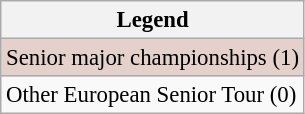<table class="wikitable" style="font-size:95%;">
<tr>
<th>Legend</th>
</tr>
<tr style="background:#e5d1cb;">
<td>Senior major championships (1)</td>
</tr>
<tr>
<td>Other European Senior Tour (0)</td>
</tr>
</table>
